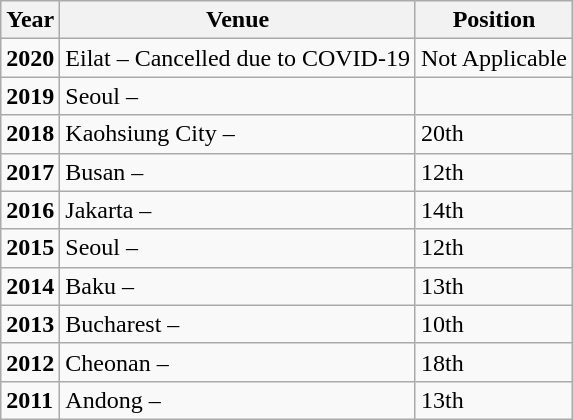<table class="wikitable">
<tr>
<th>Year</th>
<th>Venue</th>
<th>Position</th>
</tr>
<tr>
<td><strong>2020</strong></td>
<td>Eilat –   Cancelled due to COVID-19</td>
<td>Not Applicable</td>
</tr>
<tr>
<td><strong>2019</strong></td>
<td>Seoul –  </td>
<td></td>
</tr>
<tr>
<td><strong>2018</strong></td>
<td>Kaohsiung City –  </td>
<td>20th</td>
</tr>
<tr>
<td><strong>2017</strong></td>
<td>Busan –  </td>
<td>12th</td>
</tr>
<tr>
<td><strong>2016</strong></td>
<td>Jakarta –  </td>
<td>14th</td>
</tr>
<tr>
<td><strong>2015</strong></td>
<td>Seoul –  </td>
<td>12th</td>
</tr>
<tr>
<td><strong>2014</strong></td>
<td>Baku –  </td>
<td>13th</td>
</tr>
<tr>
<td><strong>2013</strong></td>
<td>Bucharest – </td>
<td>10th</td>
</tr>
<tr>
<td><strong>2012</strong></td>
<td>Cheonan – </td>
<td>18th</td>
</tr>
<tr>
<td><strong>2011</strong></td>
<td>Andong – </td>
<td>13th</td>
</tr>
</table>
